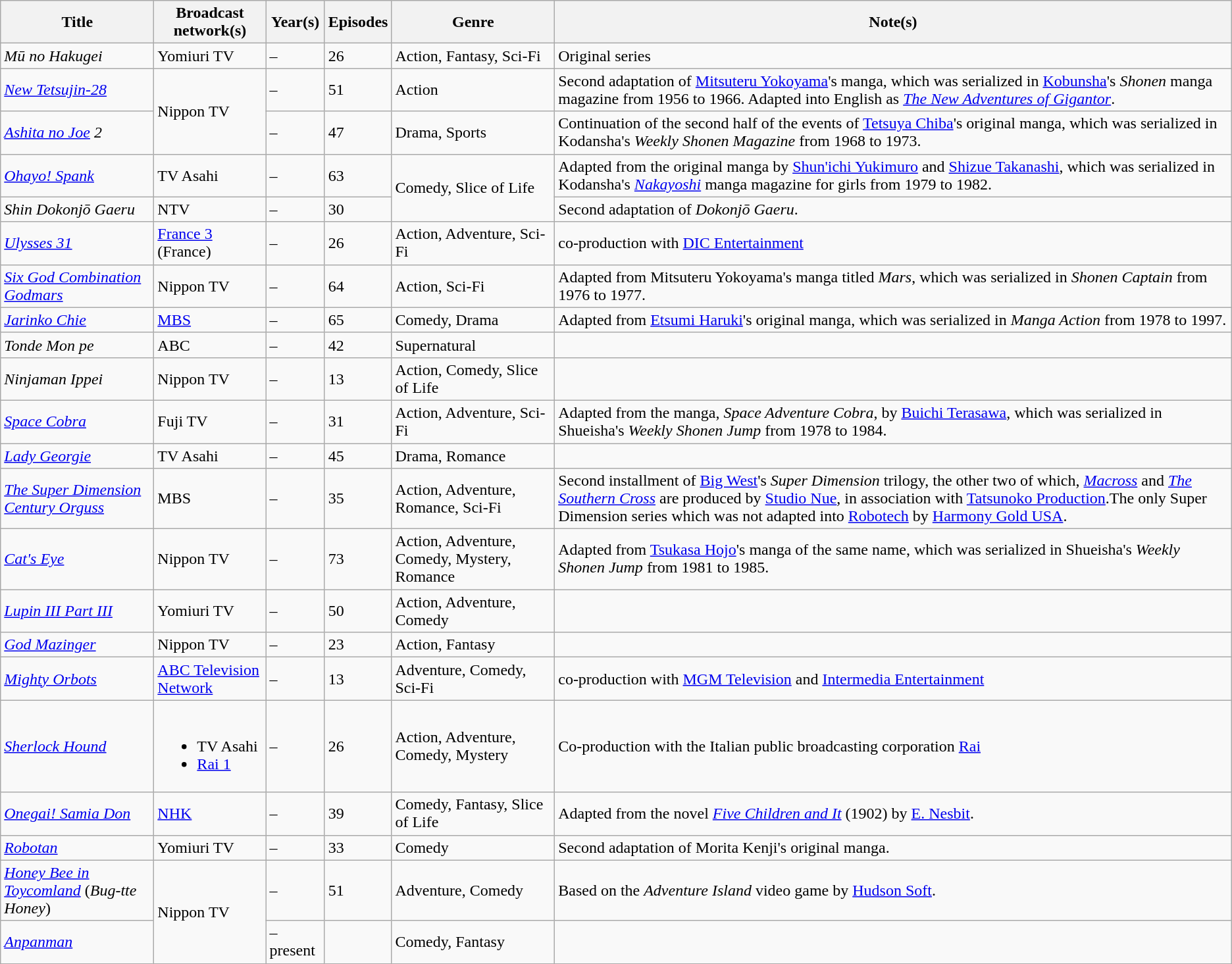<table class="wikitable sortable">
<tr>
<th>Title</th>
<th>Broadcast network(s)</th>
<th>Year(s)</th>
<th>Episodes</th>
<th>Genre</th>
<th>Note(s)</th>
</tr>
<tr>
<td><em>Mū no Hakugei</em></td>
<td>Yomiuri TV</td>
<td> – </td>
<td>26</td>
<td>Action, Fantasy, Sci-Fi</td>
<td>Original series</td>
</tr>
<tr>
<td><em><a href='#'>New Tetsujin-28</a></em></td>
<td rowspan="2">Nippon TV</td>
<td> – </td>
<td>51</td>
<td>Action</td>
<td>Second adaptation of <a href='#'>Mitsuteru Yokoyama</a>'s manga, which was serialized in <a href='#'>Kobunsha</a>'s <em>Shonen</em> manga magazine from 1956 to 1966. Adapted into English as <em><a href='#'>The New Adventures of Gigantor</a></em>.</td>
</tr>
<tr>
<td><em><a href='#'>Ashita no Joe</a> 2</em></td>
<td> – </td>
<td>47</td>
<td>Drama, Sports</td>
<td>Continuation of the second half of the events of <a href='#'>Tetsuya Chiba</a>'s original manga, which was serialized in Kodansha's <em>Weekly Shonen Magazine</em> from 1968 to 1973.</td>
</tr>
<tr>
<td><em><a href='#'>Ohayo! Spank</a></em></td>
<td>TV Asahi</td>
<td> – </td>
<td>63</td>
<td rowspan="2">Comedy, Slice of Life</td>
<td>Adapted from the original manga by <a href='#'>Shun'ichi Yukimuro</a> and <a href='#'>Shizue Takanashi</a>, which was serialized in Kodansha's <em><a href='#'>Nakayoshi</a></em> manga magazine for girls from 1979 to 1982.</td>
</tr>
<tr>
<td><em>Shin Dokonjō Gaeru</em></td>
<td>NTV</td>
<td> – </td>
<td>30</td>
<td>Second adaptation of <em>Dokonjō Gaeru</em>.</td>
</tr>
<tr>
<td><em><a href='#'>Ulysses 31</a></em></td>
<td><a href='#'>France 3</a> (France)</td>
<td> – </td>
<td>26</td>
<td>Action, Adventure, Sci-Fi</td>
<td>co-production with <a href='#'>DIC Entertainment</a></td>
</tr>
<tr>
<td><em><a href='#'>Six God Combination Godmars</a></em></td>
<td>Nippon TV</td>
<td> – </td>
<td>64</td>
<td>Action, Sci-Fi</td>
<td>Adapted from Mitsuteru Yokoyama's manga titled <em>Mars</em>, which was serialized in <em>Shonen Captain</em> from 1976 to 1977.</td>
</tr>
<tr>
<td><em><a href='#'>Jarinko Chie</a></em></td>
<td><a href='#'>MBS</a></td>
<td> – </td>
<td>65</td>
<td>Comedy, Drama</td>
<td>Adapted from <a href='#'>Etsumi Haruki</a>'s original manga, which was serialized in <em>Manga Action</em> from 1978 to 1997.</td>
</tr>
<tr>
<td><em>Tonde Mon pe</em></td>
<td>ABC</td>
<td> – </td>
<td>42</td>
<td>Supernatural</td>
<td></td>
</tr>
<tr>
<td><em>Ninjaman Ippei</em></td>
<td>Nippon TV</td>
<td> – </td>
<td>13</td>
<td>Action, Comedy, Slice of Life</td>
<td></td>
</tr>
<tr>
<td><em><a href='#'>Space Cobra</a></em></td>
<td>Fuji TV</td>
<td> – </td>
<td>31</td>
<td>Action, Adventure, Sci-Fi</td>
<td>Adapted from the manga, <em>Space Adventure Cobra</em>, by <a href='#'>Buichi Terasawa</a>, which was serialized in Shueisha's <em>Weekly Shonen Jump</em> from 1978 to 1984.</td>
</tr>
<tr>
<td><em><a href='#'>Lady Georgie</a></em></td>
<td>TV Asahi</td>
<td> – </td>
<td>45</td>
<td>Drama, Romance</td>
<td></td>
</tr>
<tr>
<td><em><a href='#'>The Super Dimension Century Orguss</a></em></td>
<td>MBS</td>
<td> – </td>
<td>35</td>
<td>Action, Adventure, Romance, Sci-Fi</td>
<td>Second installment of <a href='#'>Big West</a>'s <em>Super Dimension</em> trilogy, the other two of which, <em><a href='#'>Macross</a></em> and <em><a href='#'>The Southern Cross</a></em> are produced by <a href='#'>Studio Nue</a>, in association with <a href='#'>Tatsunoko Production</a>.The only Super Dimension series which was not adapted into <a href='#'>Robotech</a> by <a href='#'>Harmony Gold USA</a>.</td>
</tr>
<tr>
<td><em><a href='#'>Cat's Eye</a></em></td>
<td>Nippon TV</td>
<td> – </td>
<td>73</td>
<td>Action, Adventure, Comedy, Mystery, Romance</td>
<td>Adapted from <a href='#'>Tsukasa Hojo</a>'s manga of the same name, which was serialized in Shueisha's <em>Weekly Shonen Jump</em> from 1981 to 1985.</td>
</tr>
<tr>
<td><em><a href='#'>Lupin III Part III</a></em></td>
<td>Yomiuri TV</td>
<td> – </td>
<td>50</td>
<td>Action, Adventure, Comedy</td>
<td></td>
</tr>
<tr>
<td><em><a href='#'>God Mazinger</a></em></td>
<td>Nippon TV</td>
<td> – </td>
<td>23</td>
<td>Action, Fantasy</td>
<td></td>
</tr>
<tr>
<td><em><a href='#'>Mighty Orbots</a></em></td>
<td><a href='#'>ABC Television Network</a></td>
<td> – </td>
<td>13</td>
<td>Adventure, Comedy, Sci-Fi</td>
<td>co-production with <a href='#'>MGM Television</a> and <a href='#'>Intermedia Entertainment</a></td>
</tr>
<tr>
<td><em><a href='#'>Sherlock Hound</a></em></td>
<td><br><ul><li>TV Asahi</li><li><a href='#'>Rai 1</a></li></ul></td>
<td> – </td>
<td>26</td>
<td>Action, Adventure, Comedy, Mystery</td>
<td>Co-production with the Italian public broadcasting corporation <a href='#'>Rai</a></td>
</tr>
<tr>
<td><em><a href='#'>Onegai! Samia Don</a></em></td>
<td><a href='#'>NHK</a></td>
<td> – </td>
<td>39</td>
<td>Comedy, Fantasy, Slice of Life</td>
<td>Adapted from the novel <em><a href='#'>Five Children and It</a></em> (1902) by <a href='#'>E. Nesbit</a>.</td>
</tr>
<tr>
<td><em><a href='#'>Robotan</a></em></td>
<td>Yomiuri TV</td>
<td> – </td>
<td>33</td>
<td>Comedy</td>
<td>Second adaptation of Morita Kenji's original manga.</td>
</tr>
<tr>
<td><em><a href='#'>Honey Bee in Toycomland</a></em> (<em>Bug-tte Honey</em>)</td>
<td rowspan="2">Nippon TV</td>
<td> – </td>
<td>51</td>
<td>Adventure, Comedy</td>
<td>Based on the <em>Adventure Island</em> video game by <a href='#'>Hudson Soft</a>.</td>
</tr>
<tr>
<td><em><a href='#'>Anpanman</a></em></td>
<td> – present</td>
<td></td>
<td>Comedy, Fantasy</td>
<td></td>
</tr>
</table>
